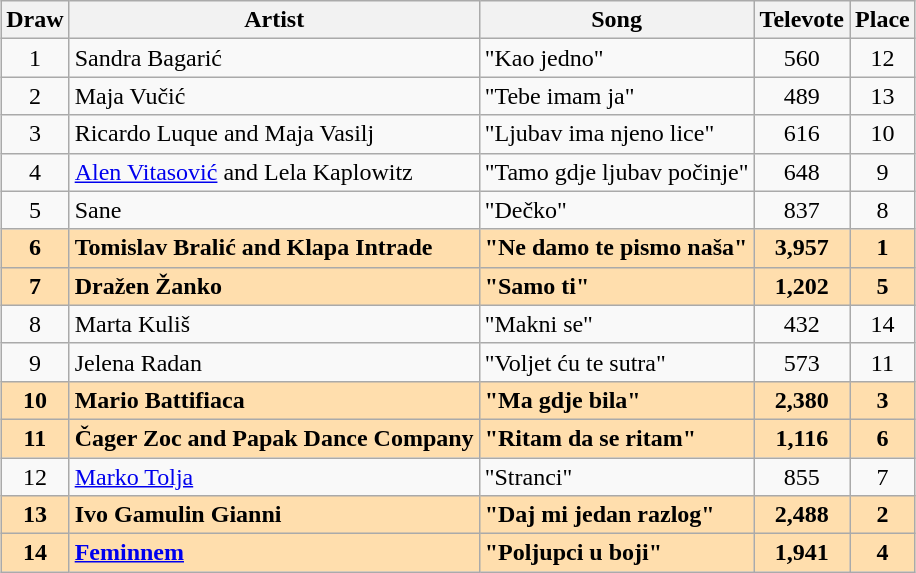<table class="sortable wikitable" style="margin: 1em auto 1em auto; text-align:center;">
<tr>
<th>Draw</th>
<th>Artist</th>
<th>Song</th>
<th>Televote</th>
<th>Place</th>
</tr>
<tr>
<td>1</td>
<td align="left">Sandra Bagarić</td>
<td align="left">"Kao jedno"</td>
<td>560</td>
<td>12</td>
</tr>
<tr>
<td>2</td>
<td align="left">Maja Vučić</td>
<td align="left">"Tebe imam ja"</td>
<td>489</td>
<td>13</td>
</tr>
<tr>
<td>3</td>
<td align="left">Ricardo Luque and Maja Vasilj</td>
<td align="left">"Ljubav ima njeno lice"</td>
<td>616</td>
<td>10</td>
</tr>
<tr>
<td>4</td>
<td align="left"><a href='#'>Alen Vitasović</a> and Lela Kaplowitz</td>
<td align="left">"Tamo gdje ljubav počinje"</td>
<td>648</td>
<td>9</td>
</tr>
<tr>
<td>5</td>
<td align="left">Sane</td>
<td align="left">"Dečko"</td>
<td>837</td>
<td>8</td>
</tr>
<tr style="font-weight:bold; background:navajowhite;">
<td>6</td>
<td align="left">Tomislav Bralić and Klapa Intrade</td>
<td align="left">"Ne damo te pismo naša"</td>
<td>3,957</td>
<td>1</td>
</tr>
<tr style="font-weight:bold; background:navajowhite;">
<td>7</td>
<td align="left">Dražen Žanko</td>
<td align="left">"Samo ti"</td>
<td>1,202</td>
<td>5</td>
</tr>
<tr>
<td>8</td>
<td align="left">Marta Kuliš</td>
<td align="left">"Makni se"</td>
<td>432</td>
<td>14</td>
</tr>
<tr>
<td>9</td>
<td align="left">Jelena Radan</td>
<td align="left">"Voljet ću te sutra"</td>
<td>573</td>
<td>11</td>
</tr>
<tr style="font-weight:bold; background:navajowhite;">
<td>10</td>
<td align="left">Mario Battifiaca</td>
<td align="left">"Ma gdje bila"</td>
<td>2,380</td>
<td>3</td>
</tr>
<tr style="font-weight:bold; background:navajowhite;">
<td>11</td>
<td align="left">Čager Zoc and Papak Dance Company</td>
<td align="left">"Ritam da se ritam"</td>
<td>1,116</td>
<td>6</td>
</tr>
<tr>
<td>12</td>
<td align="left"><a href='#'>Marko Tolja</a></td>
<td align="left">"Stranci"</td>
<td>855</td>
<td>7</td>
</tr>
<tr style="font-weight:bold; background:navajowhite;">
<td>13</td>
<td align="left">Ivo Gamulin Gianni</td>
<td align="left">"Daj mi jedan razlog"</td>
<td>2,488</td>
<td>2</td>
</tr>
<tr style="font-weight:bold; background:navajowhite;">
<td>14</td>
<td align="left"><a href='#'>Feminnem</a></td>
<td align="left">"Poljupci u boji"</td>
<td>1,941</td>
<td>4</td>
</tr>
</table>
